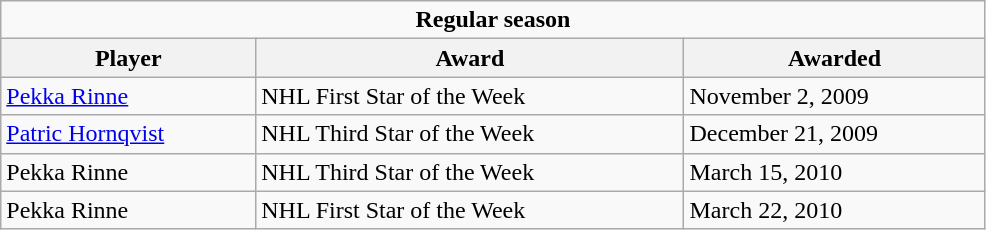<table class="wikitable" width="52%">
<tr>
<td colspan="10" align="center"><strong>Regular season</strong></td>
</tr>
<tr>
<th>Player</th>
<th>Award</th>
<th>Awarded</th>
</tr>
<tr>
<td><a href='#'>Pekka Rinne</a></td>
<td>NHL First Star of the Week</td>
<td>November 2, 2009</td>
</tr>
<tr>
<td><a href='#'>Patric Hornqvist</a></td>
<td>NHL Third Star of the Week</td>
<td>December 21, 2009</td>
</tr>
<tr>
<td>Pekka Rinne</td>
<td>NHL Third Star of the Week</td>
<td>March 15, 2010</td>
</tr>
<tr>
<td>Pekka Rinne</td>
<td>NHL First Star of the Week</td>
<td>March 22, 2010</td>
</tr>
</table>
